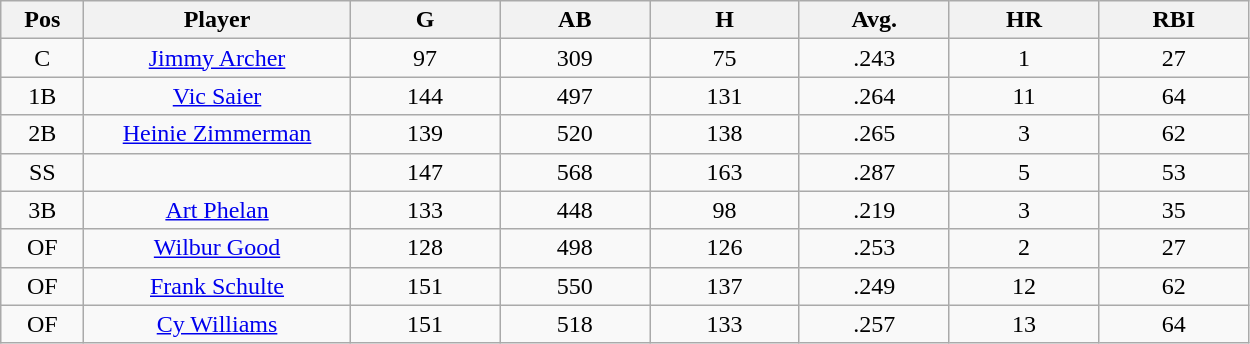<table class="wikitable sortable">
<tr>
<th bgcolor="#DDDDFF" width="5%">Pos</th>
<th bgcolor="#DDDDFF" width="16%">Player</th>
<th bgcolor="#DDDDFF" width="9%">G</th>
<th bgcolor="#DDDDFF" width="9%">AB</th>
<th bgcolor="#DDDDFF" width="9%">H</th>
<th bgcolor="#DDDDFF" width="9%">Avg.</th>
<th bgcolor="#DDDDFF" width="9%">HR</th>
<th bgcolor="#DDDDFF" width="9%">RBI</th>
</tr>
<tr align="center">
<td>C</td>
<td><a href='#'>Jimmy Archer</a></td>
<td>97</td>
<td>309</td>
<td>75</td>
<td>.243</td>
<td>1</td>
<td>27</td>
</tr>
<tr align=center>
<td>1B</td>
<td><a href='#'>Vic Saier</a></td>
<td>144</td>
<td>497</td>
<td>131</td>
<td>.264</td>
<td>11</td>
<td>64</td>
</tr>
<tr align=center>
<td>2B</td>
<td><a href='#'>Heinie Zimmerman</a></td>
<td>139</td>
<td>520</td>
<td>138</td>
<td>.265</td>
<td>3</td>
<td>62</td>
</tr>
<tr align=center>
<td>SS</td>
<td></td>
<td>147</td>
<td>568</td>
<td>163</td>
<td>.287</td>
<td>5</td>
<td>53</td>
</tr>
<tr align="center">
<td>3B</td>
<td><a href='#'>Art Phelan</a></td>
<td>133</td>
<td>448</td>
<td>98</td>
<td>.219</td>
<td>3</td>
<td>35</td>
</tr>
<tr align=center>
<td>OF</td>
<td><a href='#'>Wilbur Good</a></td>
<td>128</td>
<td>498</td>
<td>126</td>
<td>.253</td>
<td>2</td>
<td>27</td>
</tr>
<tr align=center>
<td>OF</td>
<td><a href='#'>Frank Schulte</a></td>
<td>151</td>
<td>550</td>
<td>137</td>
<td>.249</td>
<td>12</td>
<td>62</td>
</tr>
<tr align=center>
<td>OF</td>
<td><a href='#'>Cy Williams</a></td>
<td>151</td>
<td>518</td>
<td>133</td>
<td>.257</td>
<td>13</td>
<td>64</td>
</tr>
</table>
